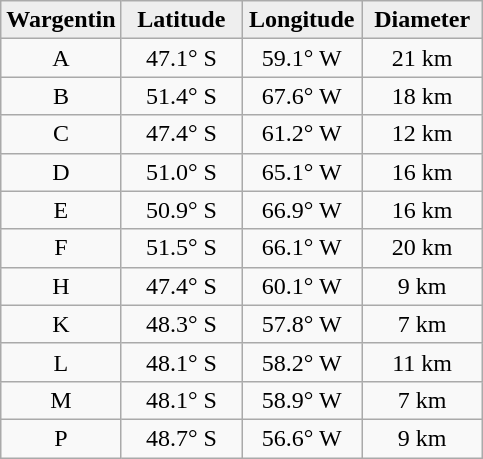<table class="wikitable">
<tr>
<th width="25%" style="background:#eeeeee;">Wargentin</th>
<th width="25%" style="background:#eeeeee;">Latitude</th>
<th width="25%" style="background:#eeeeee;">Longitude</th>
<th width="25%" style="background:#eeeeee;">Diameter</th>
</tr>
<tr>
<td align="center">A</td>
<td align="center">47.1° S</td>
<td align="center">59.1° W</td>
<td align="center">21 km</td>
</tr>
<tr>
<td align="center">B</td>
<td align="center">51.4° S</td>
<td align="center">67.6° W</td>
<td align="center">18 km</td>
</tr>
<tr>
<td align="center">C</td>
<td align="center">47.4° S</td>
<td align="center">61.2° W</td>
<td align="center">12 km</td>
</tr>
<tr>
<td align="center">D</td>
<td align="center">51.0° S</td>
<td align="center">65.1° W</td>
<td align="center">16 km</td>
</tr>
<tr>
<td align="center">E</td>
<td align="center">50.9° S</td>
<td align="center">66.9° W</td>
<td align="center">16 km</td>
</tr>
<tr>
<td align="center">F</td>
<td align="center">51.5° S</td>
<td align="center">66.1° W</td>
<td align="center">20 km</td>
</tr>
<tr>
<td align="center">H</td>
<td align="center">47.4° S</td>
<td align="center">60.1° W</td>
<td align="center">9 km</td>
</tr>
<tr>
<td align="center">K</td>
<td align="center">48.3° S</td>
<td align="center">57.8° W</td>
<td align="center">7 km</td>
</tr>
<tr>
<td align="center">L</td>
<td align="center">48.1° S</td>
<td align="center">58.2° W</td>
<td align="center">11 km</td>
</tr>
<tr>
<td align="center">M</td>
<td align="center">48.1° S</td>
<td align="center">58.9° W</td>
<td align="center">7 km</td>
</tr>
<tr>
<td align="center">P</td>
<td align="center">48.7° S</td>
<td align="center">56.6° W</td>
<td align="center">9 km</td>
</tr>
</table>
